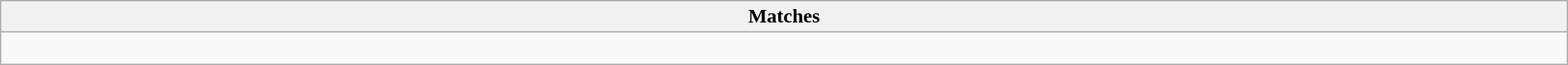<table class="wikitable collapsible collapsed" style="width:100%">
<tr>
<th>Matches</th>
</tr>
<tr>
<td><br></td>
</tr>
</table>
